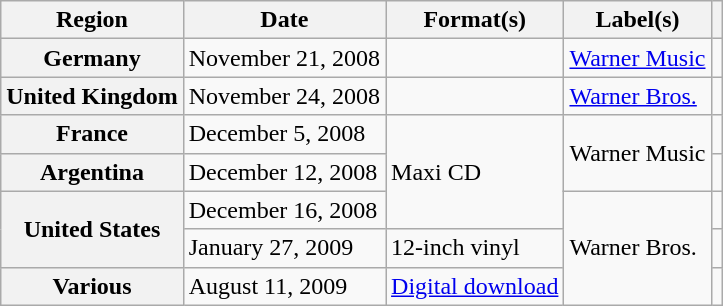<table class="wikitable plainrowheaders">
<tr>
<th scope="col">Region</th>
<th scope="col">Date</th>
<th scope="col">Format(s)</th>
<th scope="col">Label(s)</th>
<th scope="col"></th>
</tr>
<tr>
<th scope="row">Germany</th>
<td>November 21, 2008</td>
<td></td>
<td><a href='#'>Warner Music</a></td>
<td></td>
</tr>
<tr>
<th scope="row">United Kingdom</th>
<td>November 24, 2008</td>
<td></td>
<td><a href='#'>Warner Bros.</a></td>
<td></td>
</tr>
<tr>
<th scope="row">France</th>
<td>December 5, 2008</td>
<td rowspan="3">Maxi CD</td>
<td rowspan="2">Warner Music</td>
<td></td>
</tr>
<tr>
<th scope="row">Argentina</th>
<td>December 12, 2008</td>
<td></td>
</tr>
<tr>
<th scope="row" rowspan="2">United States</th>
<td>December 16, 2008</td>
<td rowspan="3">Warner Bros.</td>
<td></td>
</tr>
<tr>
<td>January 27, 2009</td>
<td>12-inch vinyl</td>
<td></td>
</tr>
<tr>
<th scope="row">Various</th>
<td>August 11, 2009</td>
<td><a href='#'>Digital download</a> </td>
<td></td>
</tr>
</table>
